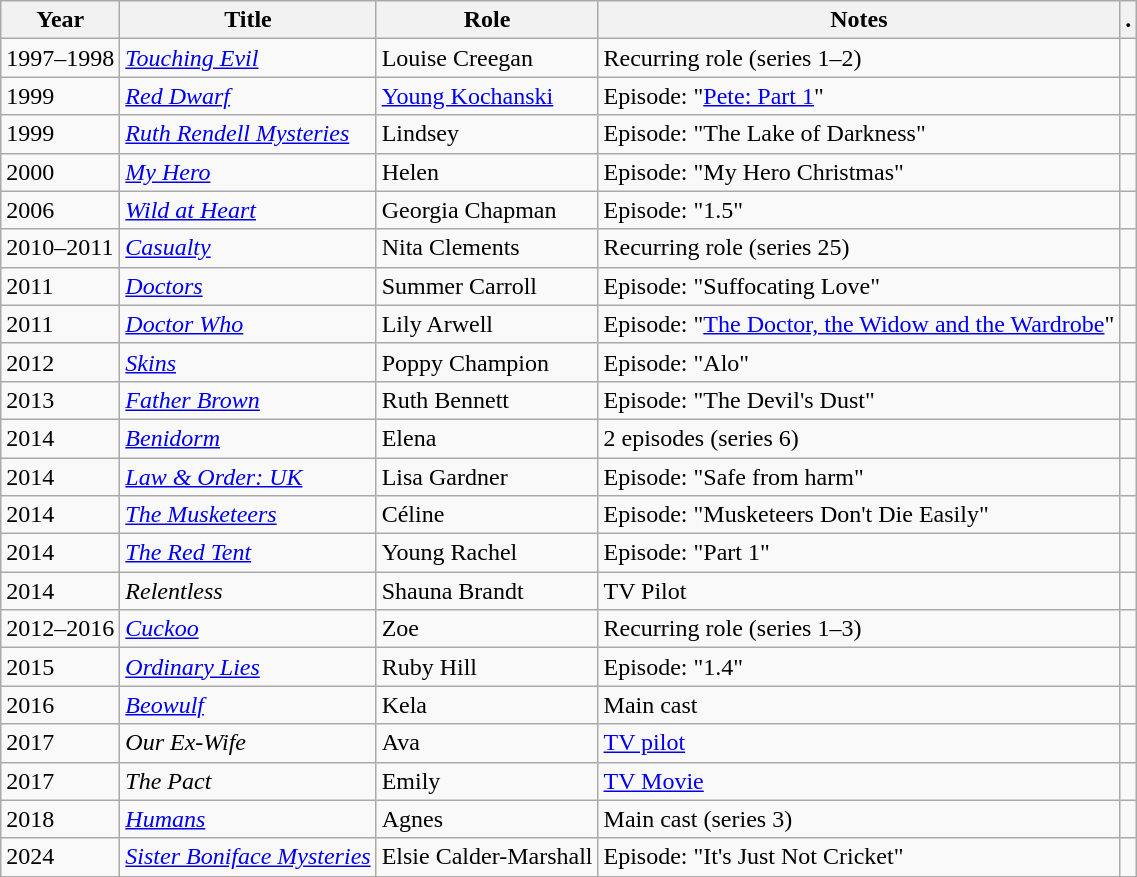<table class="wikitable sortable">
<tr>
<th>Year</th>
<th>Title</th>
<th>Role</th>
<th>Notes</th>
<th>.</th>
</tr>
<tr>
<td>1997–1998</td>
<td><em><a href='#'>Touching Evil</a></em></td>
<td>Louise Creegan</td>
<td>Recurring role (series 1–2)</td>
<td></td>
</tr>
<tr>
<td>1999</td>
<td><em><a href='#'>Red Dwarf</a></em></td>
<td><a href='#'>Young Kochanski</a></td>
<td>Episode: "<a href='#'>Pete: Part 1</a>"</td>
<td></td>
</tr>
<tr>
<td>1999</td>
<td><em><a href='#'>Ruth Rendell Mysteries</a></em></td>
<td>Lindsey</td>
<td>Episode: "The Lake of Darkness"</td>
<td></td>
</tr>
<tr>
<td>2000</td>
<td><em><a href='#'>My Hero</a></em></td>
<td>Helen</td>
<td>Episode: "My Hero Christmas"</td>
<td></td>
</tr>
<tr>
<td>2006</td>
<td><em><a href='#'>Wild at Heart</a></em></td>
<td>Georgia Chapman</td>
<td>Episode: "1.5"</td>
<td></td>
</tr>
<tr>
<td>2010–2011</td>
<td><em><a href='#'>Casualty</a></em></td>
<td>Nita Clements</td>
<td>Recurring role (series 25)</td>
<td></td>
</tr>
<tr>
<td>2011</td>
<td><em><a href='#'>Doctors</a></em></td>
<td>Summer Carroll</td>
<td>Episode: "Suffocating Love"</td>
<td></td>
</tr>
<tr>
<td>2011</td>
<td><em><a href='#'>Doctor Who</a></em></td>
<td>Lily Arwell</td>
<td>Episode: "<a href='#'>The Doctor, the Widow and the Wardrobe</a>"</td>
<td></td>
</tr>
<tr>
<td>2012</td>
<td><em><a href='#'>Skins</a></em></td>
<td>Poppy Champion</td>
<td>Episode: "Alo"</td>
<td></td>
</tr>
<tr>
<td>2013</td>
<td><em><a href='#'>Father Brown</a></em></td>
<td>Ruth Bennett</td>
<td>Episode: "The Devil's Dust"</td>
<td></td>
</tr>
<tr>
<td>2014</td>
<td><em><a href='#'>Benidorm</a></em></td>
<td>Elena</td>
<td>2 episodes (series 6)</td>
<td></td>
</tr>
<tr>
<td>2014</td>
<td><em><a href='#'>Law & Order: UK</a></em></td>
<td>Lisa Gardner</td>
<td>Episode: "Safe from harm"</td>
<td></td>
</tr>
<tr>
<td>2014</td>
<td><em><a href='#'>The Musketeers</a></em></td>
<td>Céline</td>
<td>Episode: "Musketeers Don't Die Easily"</td>
<td></td>
</tr>
<tr>
<td>2014</td>
<td><em><a href='#'>The Red Tent</a></em></td>
<td>Young Rachel</td>
<td>Episode: "Part 1"</td>
<td></td>
</tr>
<tr>
<td>2014</td>
<td><em>Relentless</em></td>
<td>Shauna Brandt</td>
<td>TV Pilot</td>
<td></td>
</tr>
<tr>
<td>2012–2016</td>
<td><em><a href='#'>Cuckoo</a></em></td>
<td>Zoe</td>
<td>Recurring role (series 1–3)</td>
<td></td>
</tr>
<tr>
<td>2015</td>
<td><em><a href='#'>Ordinary Lies</a></em></td>
<td>Ruby Hill</td>
<td>Episode: "1.4"</td>
<td></td>
</tr>
<tr>
<td>2016</td>
<td><em><a href='#'>Beowulf</a></em></td>
<td>Kela</td>
<td>Main cast</td>
<td></td>
</tr>
<tr>
<td>2017</td>
<td><em>Our Ex-Wife</em></td>
<td>Ava</td>
<td><a href='#'>TV pilot</a></td>
<td></td>
</tr>
<tr>
<td>2017</td>
<td><em>The Pact</em></td>
<td>Emily</td>
<td><a href='#'>TV Movie</a></td>
<td></td>
</tr>
<tr>
<td>2018</td>
<td><em><a href='#'>Humans</a></em></td>
<td>Agnes</td>
<td>Main cast (series 3)</td>
<td></td>
</tr>
<tr>
<td>2024</td>
<td><em><a href='#'>Sister Boniface Mysteries</a></em></td>
<td>Elsie Calder-Marshall</td>
<td>Episode: "It's Just Not Cricket"</td>
<td></td>
</tr>
</table>
